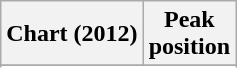<table class="wikitable plainrowheaders">
<tr>
<th scope="col">Chart (2012)</th>
<th scope="col">Peak <br>position</th>
</tr>
<tr>
</tr>
<tr>
</tr>
</table>
